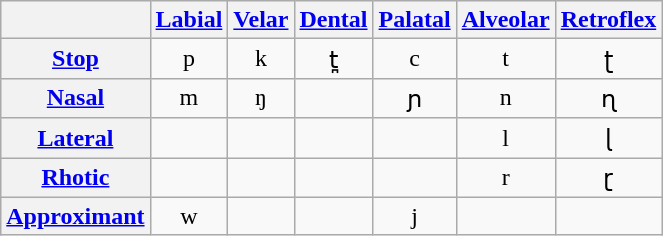<table class="wikitable">
<tr>
<th></th>
<th><a href='#'>Labial</a></th>
<th><a href='#'>Velar</a></th>
<th><a href='#'>Dental</a></th>
<th><a href='#'>Palatal</a></th>
<th><a href='#'>Alveolar</a></th>
<th><a href='#'>Retroflex</a></th>
</tr>
<tr align="center">
<th><a href='#'>Stop</a></th>
<td>p</td>
<td>k</td>
<td>t̪</td>
<td>c</td>
<td>t</td>
<td>ʈ</td>
</tr>
<tr align="center">
<th><a href='#'>Nasal</a></th>
<td>m</td>
<td>ŋ</td>
<td></td>
<td>ɲ</td>
<td>n</td>
<td>ɳ</td>
</tr>
<tr align="center">
<th><a href='#'>Lateral</a></th>
<td></td>
<td></td>
<td></td>
<td></td>
<td>l</td>
<td>ɭ</td>
</tr>
<tr align="center">
<th><a href='#'>Rhotic</a></th>
<td></td>
<td></td>
<td></td>
<td></td>
<td>r</td>
<td>ɽ</td>
</tr>
<tr align="center">
<th><a href='#'>Approximant</a></th>
<td>w</td>
<td></td>
<td></td>
<td>j</td>
<td></td>
<td></td>
</tr>
</table>
